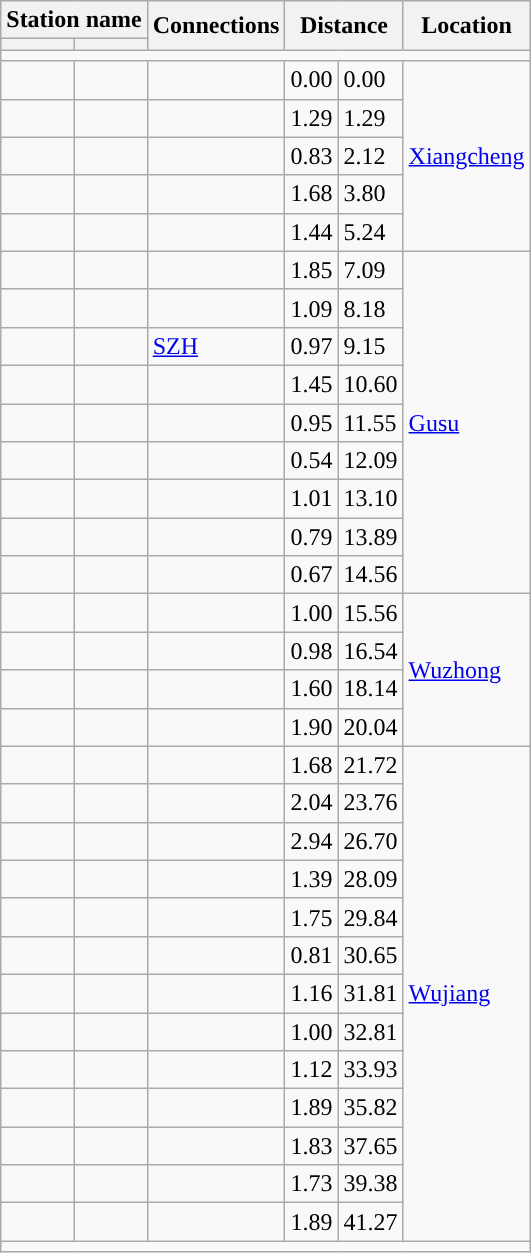<table class="wikitable">
<tr>
<th colspan="2">Station name</th>
<th rowspan="2">Connections</th>
<th colspan="2" rowspan="2">Distance<br></th>
<th rowspan="2">Location</th>
</tr>
<tr>
<th></th>
<th></th>
</tr>
<tr style="background:#">
<td colspan = "8"></td>
</tr>
<tr>
<td></td>
<td></td>
<td></td>
<td>0.00</td>
<td>0.00</td>
<td rowspan="5"><a href='#'>Xiangcheng</a></td>
</tr>
<tr>
<td></td>
<td></td>
<td></td>
<td>1.29</td>
<td>1.29</td>
</tr>
<tr>
<td></td>
<td></td>
<td></td>
<td>0.83</td>
<td>2.12</td>
</tr>
<tr>
<td></td>
<td></td>
<td></td>
<td>1.68</td>
<td>3.80</td>
</tr>
<tr>
<td></td>
<td></td>
<td></td>
<td>1.44</td>
<td>5.24</td>
</tr>
<tr>
<td></td>
<td></td>
<td></td>
<td>1.85</td>
<td>7.09</td>
<td rowspan="9"><a href='#'>Gusu</a></td>
</tr>
<tr>
<td></td>
<td></td>
<td></td>
<td>1.09</td>
<td>8.18</td>
</tr>
<tr>
<td></td>
<td></td>
<td>  <a href='#'>SZH</a></td>
<td>0.97</td>
<td>9.15</td>
</tr>
<tr>
<td></td>
<td></td>
<td></td>
<td>1.45</td>
<td>10.60</td>
</tr>
<tr>
<td></td>
<td></td>
<td></td>
<td>0.95</td>
<td>11.55</td>
</tr>
<tr>
<td></td>
<td></td>
<td></td>
<td>0.54</td>
<td>12.09</td>
</tr>
<tr>
<td></td>
<td></td>
<td></td>
<td>1.01</td>
<td>13.10</td>
</tr>
<tr>
<td></td>
<td></td>
<td></td>
<td>0.79</td>
<td>13.89</td>
</tr>
<tr>
<td></td>
<td></td>
<td></td>
<td>0.67</td>
<td>14.56</td>
</tr>
<tr>
<td></td>
<td></td>
<td></td>
<td>1.00</td>
<td>15.56</td>
<td rowspan="4"><a href='#'>Wuzhong</a></td>
</tr>
<tr>
<td></td>
<td></td>
<td></td>
<td>0.98</td>
<td>16.54</td>
</tr>
<tr>
<td></td>
<td></td>
<td></td>
<td>1.60</td>
<td>18.14</td>
</tr>
<tr>
<td></td>
<td></td>
<td></td>
<td>1.90</td>
<td>20.04</td>
</tr>
<tr>
<td></td>
<td></td>
<td></td>
<td>1.68</td>
<td>21.72</td>
<td rowspan="13"><a href='#'>Wujiang</a></td>
</tr>
<tr>
<td></td>
<td></td>
<td></td>
<td>2.04</td>
<td>23.76</td>
</tr>
<tr>
<td></td>
<td></td>
<td></td>
<td>2.94</td>
<td>26.70</td>
</tr>
<tr>
<td></td>
<td></td>
<td></td>
<td>1.39</td>
<td>28.09</td>
</tr>
<tr>
<td></td>
<td></td>
<td></td>
<td>1.75</td>
<td>29.84</td>
</tr>
<tr>
<td></td>
<td></td>
<td></td>
<td>0.81</td>
<td>30.65</td>
</tr>
<tr>
<td></td>
<td></td>
<td></td>
<td>1.16</td>
<td>31.81</td>
</tr>
<tr>
<td></td>
<td></td>
<td></td>
<td>1.00</td>
<td>32.81</td>
</tr>
<tr>
<td></td>
<td></td>
<td></td>
<td>1.12</td>
<td>33.93</td>
</tr>
<tr>
<td></td>
<td></td>
<td></td>
<td>1.89</td>
<td>35.82</td>
</tr>
<tr>
<td></td>
<td></td>
<td></td>
<td>1.83</td>
<td>37.65</td>
</tr>
<tr>
<td></td>
<td></td>
<td></td>
<td>1.73</td>
<td>39.38</td>
</tr>
<tr>
<td></td>
<td></td>
<td></td>
<td>1.89</td>
<td>41.27</td>
</tr>
<tr style="background:#">
<td colspan = "8"></td>
</tr>
</table>
